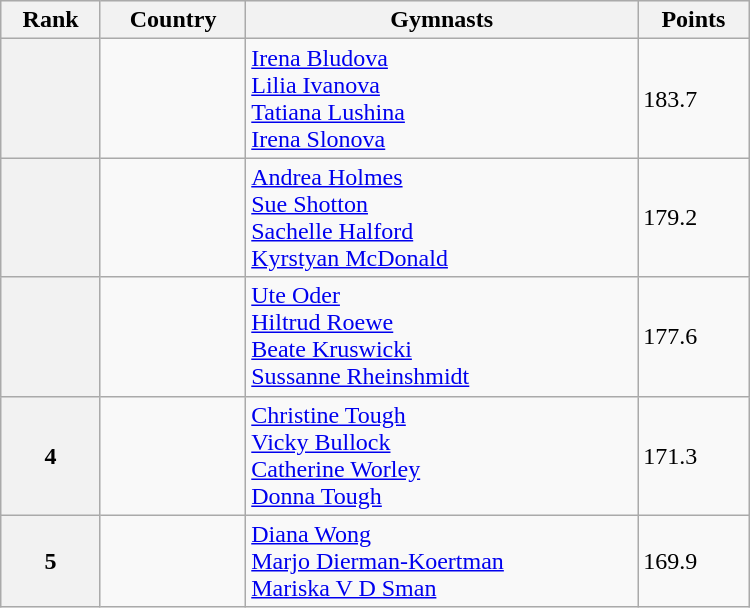<table class="wikitable" width=500>
<tr bgcolor="#efefef">
<th>Rank</th>
<th>Country</th>
<th>Gymnasts</th>
<th>Points</th>
</tr>
<tr>
<th></th>
<td></td>
<td><a href='#'>Irena Bludova</a> <br> <a href='#'>Lilia Ivanova</a> <br> <a href='#'>Tatiana Lushina</a> <br> <a href='#'>Irena Slonova</a></td>
<td>183.7</td>
</tr>
<tr>
<th></th>
<td></td>
<td><a href='#'>Andrea Holmes</a> <br> <a href='#'>Sue Shotton</a> <br> <a href='#'>Sachelle Halford</a> <br> <a href='#'>Kyrstyan McDonald</a></td>
<td>179.2</td>
</tr>
<tr>
<th></th>
<td></td>
<td><a href='#'>Ute Oder</a> <br> <a href='#'>Hiltrud Roewe</a> <br> <a href='#'>Beate Kruswicki</a> <br> <a href='#'>Sussanne Rheinshmidt</a></td>
<td>177.6</td>
</tr>
<tr>
<th>4</th>
<td></td>
<td><a href='#'>Christine Tough</a> <br> <a href='#'>Vicky Bullock</a> <br> <a href='#'>Catherine Worley</a> <br> <a href='#'>Donna Tough</a></td>
<td>171.3</td>
</tr>
<tr>
<th>5</th>
<td></td>
<td><a href='#'>Diana Wong</a> <br> <a href='#'>Marjo Dierman-Koertman</a> <br> <a href='#'>Mariska V D Sman</a></td>
<td>169.9</td>
</tr>
</table>
